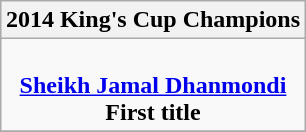<table class="wikitable" style="text-align: center; margin: 0 auto;">
<tr>
<th>2014 King's Cup Champions</th>
</tr>
<tr>
<td> <br> <strong><a href='#'>Sheikh Jamal Dhanmondi</a></strong> <br> <strong>First title</strong></td>
</tr>
<tr>
</tr>
</table>
